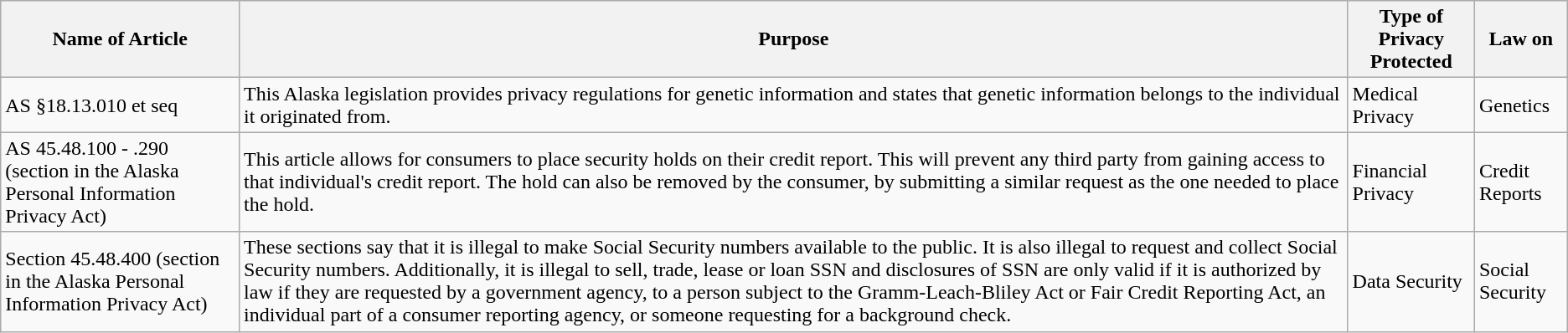<table class="wikitable">
<tr>
<th>Name of Article</th>
<th>Purpose</th>
<th>Type of Privacy Protected</th>
<th>Law on</th>
</tr>
<tr>
<td>AS §18.13.010 et seq</td>
<td>This Alaska legislation provides privacy regulations for genetic information and states that genetic information belongs to the individual it originated from.</td>
<td>Medical Privacy</td>
<td>Genetics</td>
</tr>
<tr>
<td>AS 45.48.100 - .290 (section in the Alaska Personal Information Privacy Act)</td>
<td>This article allows for consumers to place security holds on their credit report. This will prevent any third party from gaining access to that individual's credit report. The hold can also be removed by the consumer, by submitting a similar request as the one needed to place the hold.</td>
<td>Financial Privacy</td>
<td>Credit Reports</td>
</tr>
<tr>
<td>Section 45.48.400 (section in the Alaska Personal Information Privacy Act)</td>
<td>These sections say that it is illegal to make Social Security numbers available to the public. It is also illegal to request and collect Social Security numbers. Additionally, it is illegal to sell, trade, lease or loan SSN and disclosures of SSN are only valid if it is authorized by law if they are requested by a government agency, to a person subject to the Gramm-Leach-Bliley Act or Fair Credit Reporting Act, an individual part of a consumer reporting agency, or someone requesting for a background check.</td>
<td>Data Security</td>
<td>Social Security</td>
</tr>
</table>
